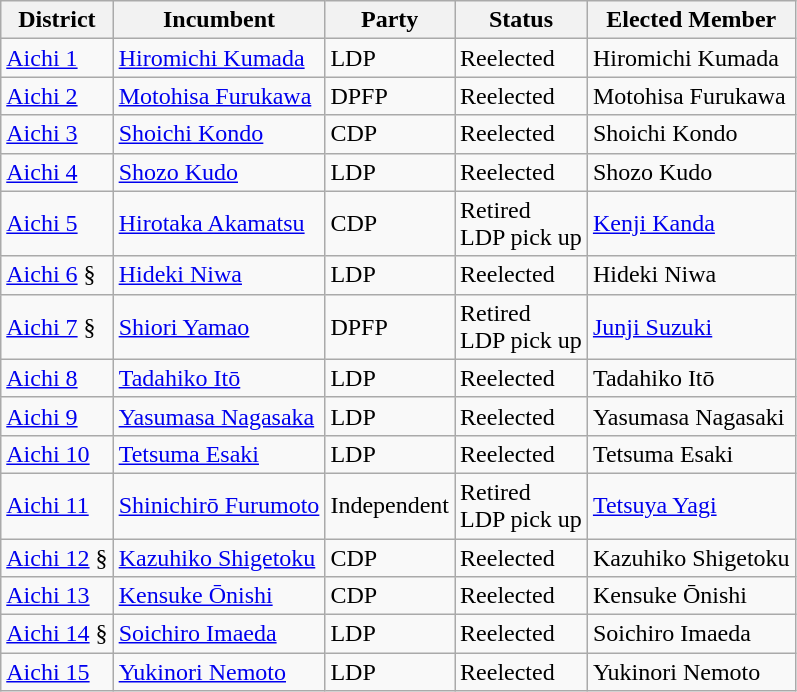<table class="wikitable">
<tr>
<th>District</th>
<th>Incumbent</th>
<th>Party</th>
<th>Status</th>
<th>Elected Member</th>
</tr>
<tr>
<td><a href='#'>Aichi 1</a></td>
<td><a href='#'>Hiromichi Kumada</a></td>
<td>LDP</td>
<td>Reelected</td>
<td>Hiromichi Kumada</td>
</tr>
<tr>
<td><a href='#'>Aichi 2</a></td>
<td><a href='#'>Motohisa Furukawa</a></td>
<td>DPFP</td>
<td>Reelected</td>
<td>Motohisa Furukawa</td>
</tr>
<tr>
<td><a href='#'>Aichi 3</a></td>
<td><a href='#'>Shoichi Kondo</a></td>
<td>CDP</td>
<td>Reelected</td>
<td>Shoichi Kondo</td>
</tr>
<tr>
<td><a href='#'>Aichi 4</a></td>
<td><a href='#'>Shozo Kudo</a></td>
<td>LDP</td>
<td>Reelected</td>
<td>Shozo Kudo</td>
</tr>
<tr>
<td><a href='#'>Aichi 5</a></td>
<td><a href='#'>Hirotaka Akamatsu</a></td>
<td>CDP</td>
<td>Retired<br>LDP pick up</td>
<td><a href='#'>Kenji Kanda</a></td>
</tr>
<tr>
<td><a href='#'>Aichi 6</a> §</td>
<td><a href='#'>Hideki Niwa</a></td>
<td>LDP</td>
<td>Reelected</td>
<td>Hideki Niwa</td>
</tr>
<tr>
<td><a href='#'>Aichi 7</a> §</td>
<td><a href='#'>Shiori Yamao</a></td>
<td>DPFP</td>
<td>Retired<br>LDP pick up</td>
<td><a href='#'>Junji Suzuki</a></td>
</tr>
<tr>
<td><a href='#'>Aichi 8</a></td>
<td><a href='#'>Tadahiko Itō</a></td>
<td>LDP</td>
<td>Reelected</td>
<td>Tadahiko Itō</td>
</tr>
<tr>
<td><a href='#'>Aichi 9</a></td>
<td><a href='#'>Yasumasa Nagasaka</a></td>
<td>LDP</td>
<td>Reelected</td>
<td>Yasumasa Nagasaki</td>
</tr>
<tr>
<td><a href='#'>Aichi 10</a></td>
<td><a href='#'>Tetsuma Esaki</a></td>
<td>LDP</td>
<td>Reelected</td>
<td>Tetsuma Esaki</td>
</tr>
<tr>
<td><a href='#'>Aichi 11</a></td>
<td><a href='#'>Shinichirō Furumoto</a></td>
<td>Independent</td>
<td>Retired<br>LDP pick up</td>
<td><a href='#'>Tetsuya Yagi</a></td>
</tr>
<tr>
<td><a href='#'>Aichi 12</a> §</td>
<td><a href='#'>Kazuhiko Shigetoku</a></td>
<td>CDP</td>
<td>Reelected</td>
<td>Kazuhiko Shigetoku</td>
</tr>
<tr>
<td><a href='#'>Aichi 13</a></td>
<td><a href='#'>Kensuke Ōnishi</a></td>
<td>CDP</td>
<td>Reelected</td>
<td>Kensuke Ōnishi</td>
</tr>
<tr>
<td><a href='#'>Aichi 14</a> §</td>
<td><a href='#'>Soichiro Imaeda</a></td>
<td>LDP</td>
<td>Reelected</td>
<td>Soichiro Imaeda</td>
</tr>
<tr>
<td><a href='#'>Aichi 15</a></td>
<td><a href='#'>Yukinori Nemoto</a></td>
<td>LDP</td>
<td>Reelected</td>
<td>Yukinori Nemoto</td>
</tr>
</table>
